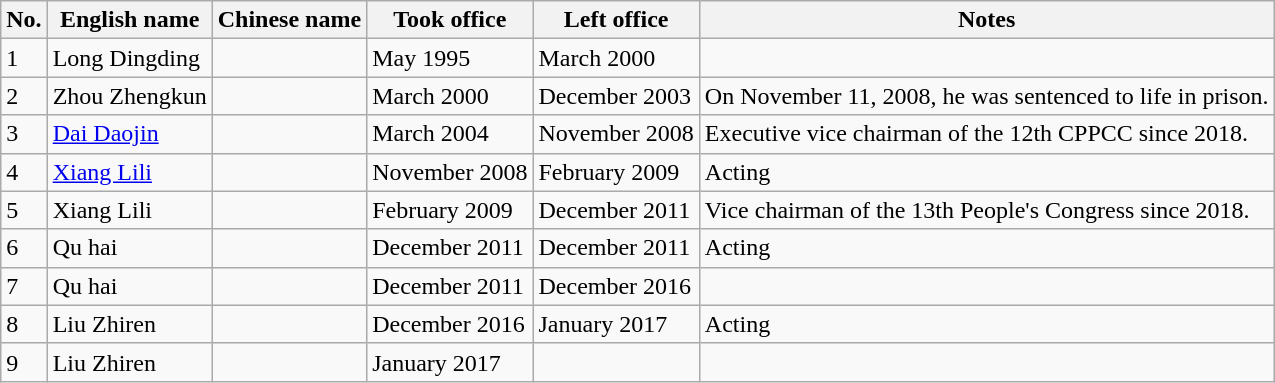<table class="wikitable">
<tr>
<th>No.</th>
<th>English name</th>
<th>Chinese name</th>
<th>Took office</th>
<th>Left office</th>
<th>Notes</th>
</tr>
<tr>
<td>1</td>
<td>Long Dingding</td>
<td></td>
<td>May 1995</td>
<td>March 2000</td>
<td></td>
</tr>
<tr>
<td>2</td>
<td>Zhou Zhengkun</td>
<td></td>
<td>March 2000</td>
<td>December 2003</td>
<td>On November 11, 2008, he was sentenced to life in prison.</td>
</tr>
<tr>
<td>3</td>
<td><a href='#'>Dai Daojin</a></td>
<td></td>
<td>March 2004</td>
<td>November 2008</td>
<td>Executive vice chairman of the 12th CPPCC since 2018.</td>
</tr>
<tr>
<td>4</td>
<td><a href='#'>Xiang Lili</a></td>
<td></td>
<td>November 2008</td>
<td>February 2009</td>
<td>Acting</td>
</tr>
<tr>
<td>5</td>
<td>Xiang Lili</td>
<td></td>
<td>February 2009</td>
<td>December 2011</td>
<td>Vice chairman of the 13th People's Congress since 2018.</td>
</tr>
<tr>
<td>6</td>
<td>Qu hai</td>
<td></td>
<td>December 2011</td>
<td>December 2011</td>
<td>Acting</td>
</tr>
<tr>
<td>7</td>
<td>Qu hai</td>
<td></td>
<td>December 2011</td>
<td>December 2016</td>
<td></td>
</tr>
<tr>
<td>8</td>
<td>Liu Zhiren</td>
<td></td>
<td>December 2016</td>
<td>January 2017</td>
<td>Acting</td>
</tr>
<tr>
<td>9</td>
<td>Liu Zhiren</td>
<td></td>
<td>January 2017</td>
<td></td>
<td></td>
</tr>
</table>
